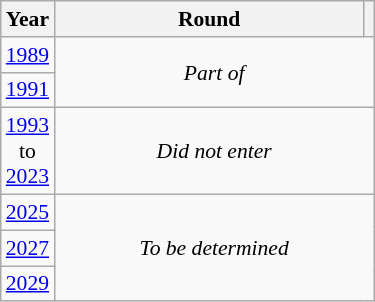<table class="wikitable" style="text-align: center; font-size:90%">
<tr>
<th>Year</th>
<th style="width:200px">Round</th>
<th></th>
</tr>
<tr>
<td><a href='#'>1989</a></td>
<td colspan="2" rowspan="2"><em>Part of </em></td>
</tr>
<tr>
<td><a href='#'>1991</a></td>
</tr>
<tr>
<td><a href='#'>1993</a><br>to<br><a href='#'>2023</a></td>
<td colspan="2"><em>Did not enter</em></td>
</tr>
<tr>
<td><a href='#'>2025</a></td>
<td colspan="2" rowspan="3"><em>To be determined</em></td>
</tr>
<tr>
<td><a href='#'>2027</a></td>
</tr>
<tr>
<td><a href='#'>2029</a></td>
</tr>
</table>
